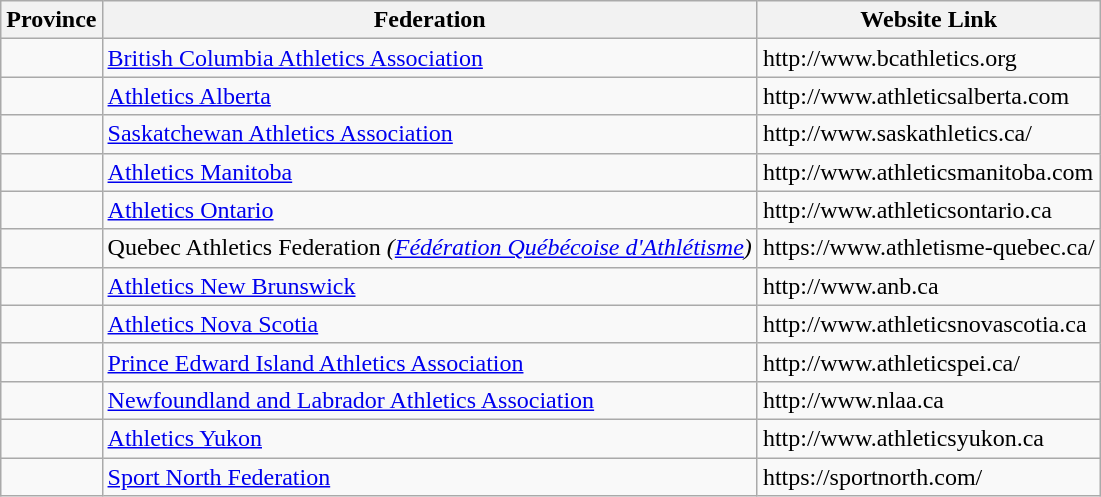<table class="wikitable">
<tr>
<th>Province</th>
<th>Federation</th>
<th>Website Link</th>
</tr>
<tr>
<td></td>
<td><a href='#'>British Columbia Athletics Association</a></td>
<td>http://www.bcathletics.org</td>
</tr>
<tr>
<td></td>
<td><a href='#'>Athletics Alberta</a></td>
<td>http://www.athleticsalberta.com</td>
</tr>
<tr>
<td></td>
<td><a href='#'>Saskatchewan Athletics Association</a></td>
<td>http://www.saskathletics.ca/</td>
</tr>
<tr>
<td></td>
<td><a href='#'>Athletics Manitoba</a></td>
<td>http://www.athleticsmanitoba.com</td>
</tr>
<tr>
<td></td>
<td><a href='#'>Athletics Ontario</a></td>
<td>http://www.athleticsontario.ca</td>
</tr>
<tr>
<td></td>
<td>Quebec Athletics Federation <em>(<a href='#'>Fédération Québécoise d'Athlétisme</a>)</em></td>
<td>https://www.athletisme-quebec.ca/</td>
</tr>
<tr>
<td></td>
<td><a href='#'>Athletics New Brunswick</a></td>
<td>http://www.anb.ca</td>
</tr>
<tr>
<td></td>
<td><a href='#'>Athletics Nova Scotia</a></td>
<td>http://www.athleticsnovascotia.ca</td>
</tr>
<tr>
<td></td>
<td><a href='#'>Prince Edward Island Athletics Association</a></td>
<td>http://www.athleticspei.ca/</td>
</tr>
<tr>
<td></td>
<td><a href='#'>Newfoundland and Labrador Athletics Association</a></td>
<td>http://www.nlaa.ca</td>
</tr>
<tr>
<td></td>
<td><a href='#'>Athletics Yukon</a></td>
<td>http://www.athleticsyukon.ca</td>
</tr>
<tr>
<td></td>
<td><a href='#'>Sport North Federation</a></td>
<td>https://sportnorth.com/</td>
</tr>
</table>
